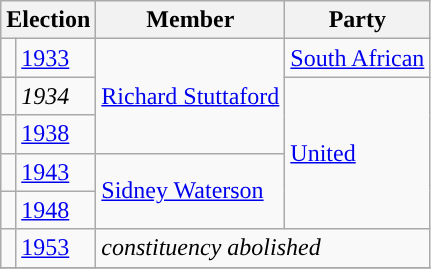<table class="wikitable">
<tr>
<th colspan="2">Election</th>
<th>Member</th>
<th>Party</th>
</tr>
<tr>
<td style="background-color: "></td>
<td><a href='#'>1933</a></td>
<td rowspan="3"><a href='#'>Richard Stuttaford</a></td>
<td><a href='#'>South African</a></td>
</tr>
<tr>
<td style="background-color: "></td>
<td><em>1934</em></td>
<td rowspan="4"><a href='#'>United</a></td>
</tr>
<tr>
<td style="background-color: "></td>
<td><a href='#'>1938</a></td>
</tr>
<tr>
<td style="background-color: "></td>
<td><a href='#'>1943</a></td>
<td rowspan="2"><a href='#'>Sidney Waterson</a></td>
</tr>
<tr>
<td style="background-color: "></td>
<td><a href='#'>1948</a></td>
</tr>
<tr>
<td style="background-color: "></td>
<td><a href='#'>1953</a></td>
<td colspan="2"><em>constituency abolished</em></td>
</tr>
<tr>
</tr>
</table>
